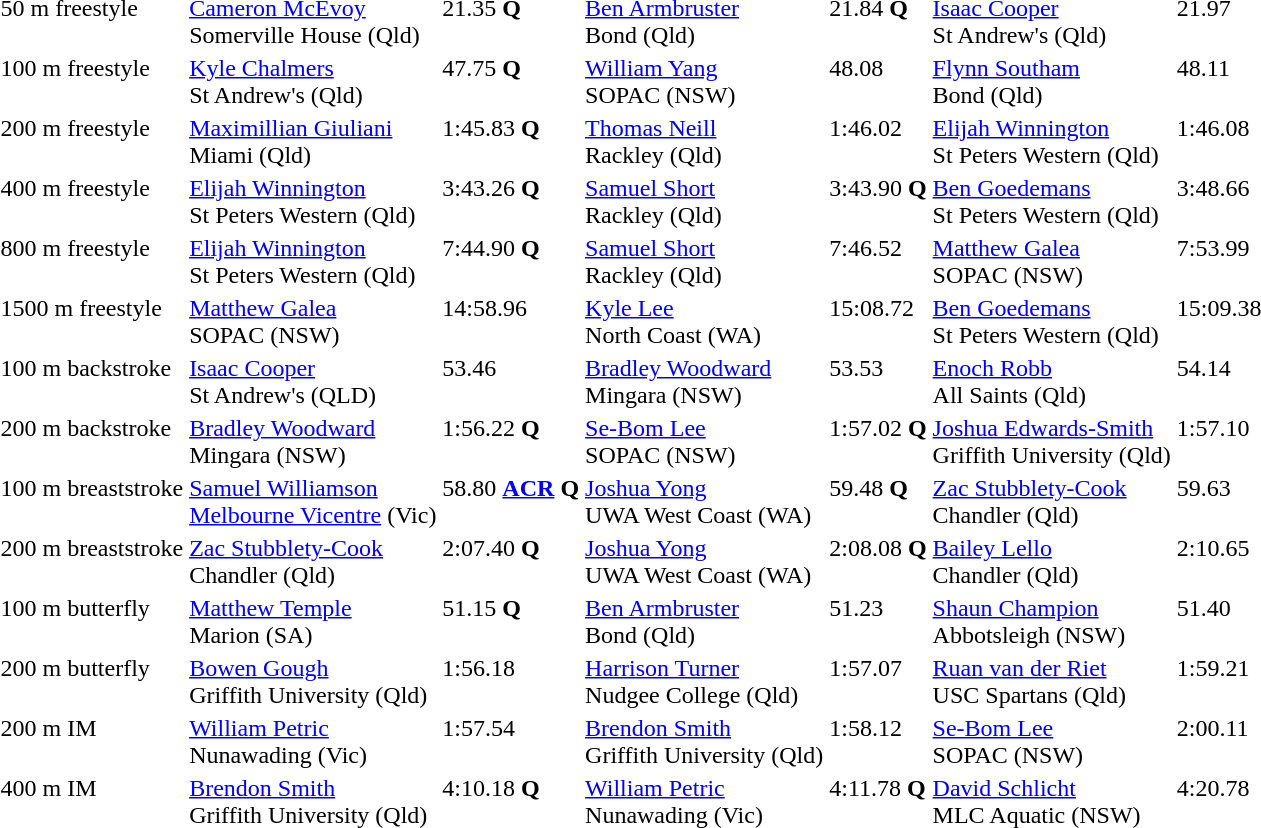<table>
<tr valign="top">
<td>50 m freestyle</td>
<td><a href='#'>Cameron McEvoy</a><br>Somerville House (Qld)</td>
<td>21.35 <strong>Q</strong></td>
<td><a href='#'>Ben Armbruster</a><br>Bond (Qld)</td>
<td>21.84 <strong>Q</strong></td>
<td><a href='#'>Isaac Cooper</a><br>St Andrew's (Qld)</td>
<td>21.97</td>
</tr>
<tr valign="top">
<td>100 m freestyle</td>
<td><a href='#'>Kyle Chalmers</a><br>St Andrew's (Qld)</td>
<td>47.75 <strong>Q</strong></td>
<td><a href='#'>William Yang</a><br>SOPAC (NSW)</td>
<td>48.08</td>
<td><a href='#'>Flynn Southam</a><br>Bond (Qld)</td>
<td>48.11</td>
</tr>
<tr valign="top">
<td>200 m freestyle</td>
<td><a href='#'>Maximillian Giuliani</a><br>Miami (Qld)</td>
<td>1:45.83 <strong>Q</strong></td>
<td><a href='#'>Thomas Neill</a><br>Rackley (Qld)</td>
<td>1:46.02</td>
<td><a href='#'>Elijah Winnington</a><br>St Peters Western (Qld)</td>
<td>1:46.08</td>
</tr>
<tr valign="top">
<td>400 m freestyle</td>
<td><a href='#'>Elijah Winnington</a><br>St Peters Western (Qld)</td>
<td>3:43.26 <strong>Q</strong></td>
<td><a href='#'>Samuel Short</a><br>Rackley (Qld)</td>
<td>3:43.90 <strong>Q</strong></td>
<td><a href='#'>Ben Goedemans</a><br>St Peters Western (Qld)</td>
<td>3:48.66</td>
</tr>
<tr valign="top">
<td>800 m freestyle</td>
<td><a href='#'>Elijah Winnington</a><br>St Peters Western (Qld)</td>
<td>7:44.90 <strong>Q</strong></td>
<td><a href='#'>Samuel Short</a><br>Rackley (Qld)</td>
<td>7:46.52</td>
<td><a href='#'>Matthew Galea</a><br>SOPAC (NSW)</td>
<td>7:53.99</td>
</tr>
<tr valign="top">
<td>1500 m freestyle</td>
<td><a href='#'>Matthew Galea</a><br>SOPAC (NSW)</td>
<td>14:58.96</td>
<td><a href='#'>Kyle Lee</a><br>North Coast (WA)</td>
<td>15:08.72</td>
<td><a href='#'>Ben Goedemans</a><br>St Peters Western (Qld)</td>
<td>15:09.38</td>
</tr>
<tr valign="top">
<td>100 m backstroke</td>
<td><a href='#'>Isaac Cooper</a><br>St Andrew's (QLD)</td>
<td>53.46</td>
<td><a href='#'>Bradley Woodward</a><br>Mingara (NSW)</td>
<td>53.53</td>
<td><a href='#'>Enoch Robb</a><br>All Saints (Qld)</td>
<td>54.14</td>
</tr>
<tr valign="top">
<td>200 m backstroke</td>
<td><a href='#'>Bradley Woodward</a><br>Mingara (NSW)</td>
<td>1:56.22 <strong>Q</strong></td>
<td><a href='#'>Se-Bom Lee</a><br>SOPAC (NSW)</td>
<td>1:57.02 <strong>Q</strong></td>
<td><a href='#'>Joshua Edwards-Smith</a><br>Griffith University (Qld)</td>
<td>1:57.10</td>
</tr>
<tr valign="top">
<td>100 m breaststroke</td>
<td><a href='#'>Samuel Williamson</a><br><a href='#'>Melbourne Vicentre</a> (Vic)</td>
<td>58.80 <strong><a href='#'>ACR</a></strong> <strong>Q</strong></td>
<td><a href='#'>Joshua Yong</a><br>UWA West Coast (WA)</td>
<td>59.48 <strong>Q</strong></td>
<td><a href='#'>Zac Stubblety-Cook</a><br>Chandler (Qld)</td>
<td>59.63</td>
</tr>
<tr valign="top">
<td>200 m breaststroke</td>
<td><a href='#'>Zac Stubblety-Cook</a><br>Chandler (Qld)</td>
<td>2:07.40 <strong>Q</strong></td>
<td><a href='#'>Joshua Yong</a><br>UWA West Coast (WA)</td>
<td>2:08.08 <strong>Q</strong></td>
<td><a href='#'>Bailey Lello</a><br>Chandler (Qld)</td>
<td>2:10.65</td>
</tr>
<tr valign="top">
<td>100 m butterfly</td>
<td><a href='#'>Matthew Temple</a><br>Marion (SA)</td>
<td>51.15 <strong>Q</strong></td>
<td><a href='#'>Ben Armbruster</a><br>Bond (Qld)</td>
<td>51.23</td>
<td><a href='#'>Shaun Champion</a><br>Abbotsleigh (NSW)</td>
<td>51.40</td>
</tr>
<tr valign="top">
<td>200 m butterfly</td>
<td><a href='#'>Bowen Gough</a><br>Griffith University (Qld)</td>
<td>1:56.18</td>
<td><a href='#'>Harrison Turner</a><br>Nudgee College (Qld)</td>
<td>1:57.07</td>
<td><a href='#'>Ruan van der Riet</a><br>USC Spartans (Qld)</td>
<td>1:59.21</td>
</tr>
<tr valign="top">
<td>200 m IM</td>
<td><a href='#'>William Petric</a><br>Nunawading (Vic)</td>
<td>1:57.54</td>
<td><a href='#'>Brendon Smith</a><br>Griffith University (Qld)</td>
<td>1:58.12</td>
<td><a href='#'>Se-Bom Lee</a><br>SOPAC (NSW)</td>
<td>2:00.11</td>
</tr>
<tr valign="top">
<td>400 m IM</td>
<td><a href='#'>Brendon Smith</a><br>Griffith University (Qld)</td>
<td>4:10.18 <strong>Q</strong></td>
<td><a href='#'>William Petric</a><br>Nunawading (Vic)</td>
<td>4:11.78 <strong>Q</strong></td>
<td><a href='#'>David Schlicht</a><br>MLC Aquatic (NSW)</td>
<td>4:20.78</td>
</tr>
</table>
